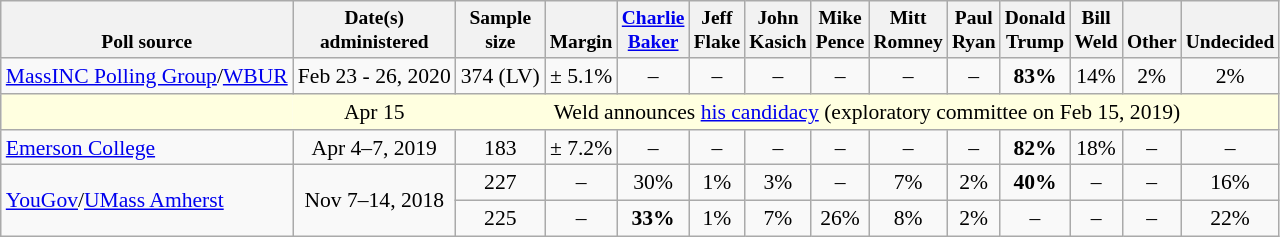<table class="wikitable" style="font-size:90%;text-align:center;">
<tr valign=bottom style="font-size:90%;">
<th>Poll source</th>
<th>Date(s)<br>administered</th>
<th>Sample<br>size</th>
<th>Margin<br></th>
<th><a href='#'>Charlie<br>Baker</a></th>
<th>Jeff<br>Flake</th>
<th>John<br>Kasich</th>
<th>Mike<br>Pence</th>
<th>Mitt<br>Romney</th>
<th>Paul<br>Ryan</th>
<th>Donald<br>Trump</th>
<th>Bill<br>Weld</th>
<th>Other</th>
<th>Undecided</th>
</tr>
<tr>
<td style="text-align:left;"><a href='#'>MassINC Polling Group</a>/<a href='#'>WBUR</a></td>
<td>Feb 23 - 26, 2020</td>
<td>374 (LV)</td>
<td>± 5.1%</td>
<td>–</td>
<td>–</td>
<td>–</td>
<td>–</td>
<td>–</td>
<td>–</td>
<td><strong>83%</strong></td>
<td>14%</td>
<td>2%</td>
<td>2%</td>
</tr>
<tr style="background:lightyellow;">
<td style="border-right-style:hidden;"></td>
<td style="border-right-style:hidden;">Apr 15</td>
<td colspan="20">Weld announces <a href='#'>his candidacy</a> (exploratory committee on Feb 15, 2019)</td>
</tr>
<tr>
<td style="text-align:left;"><a href='#'>Emerson College</a></td>
<td>Apr 4–7, 2019</td>
<td>183</td>
<td>± 7.2%</td>
<td>–</td>
<td>–</td>
<td>–</td>
<td>–</td>
<td>–</td>
<td>–</td>
<td><strong>82%</strong></td>
<td>18%</td>
<td>–</td>
<td>–</td>
</tr>
<tr>
<td rowspan=2 style="text-align:left;"><a href='#'>YouGov</a>/<a href='#'>UMass Amherst</a></td>
<td rowspan=2>Nov 7–14, 2018</td>
<td>227</td>
<td>–</td>
<td>30%</td>
<td>1%</td>
<td>3%</td>
<td>–</td>
<td>7%</td>
<td>2%</td>
<td><strong>40%</strong></td>
<td>–</td>
<td>–</td>
<td>16%</td>
</tr>
<tr>
<td>225</td>
<td>–</td>
<td><strong>33%</strong></td>
<td>1%</td>
<td>7%</td>
<td>26%</td>
<td>8%</td>
<td>2%</td>
<td>–</td>
<td>–</td>
<td>–</td>
<td>22%</td>
</tr>
</table>
